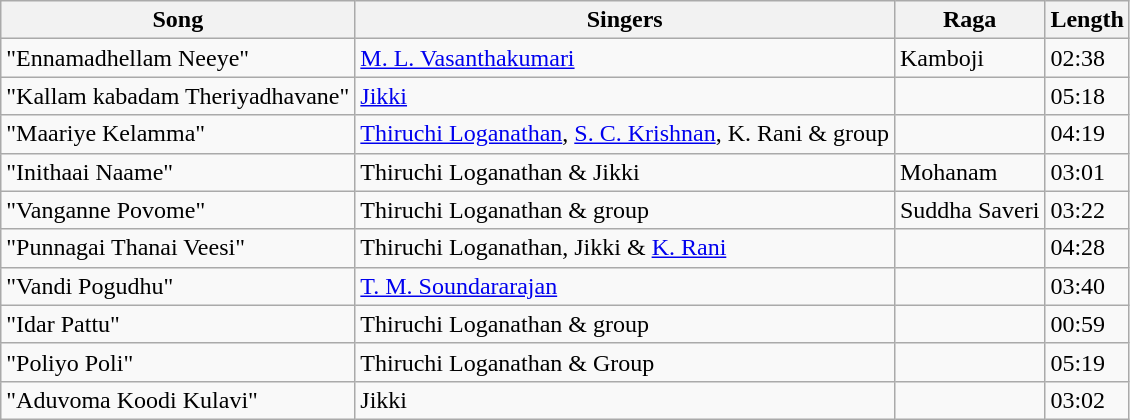<table class="wikitable">
<tr>
<th>Song</th>
<th>Singers</th>
<th>Raga</th>
<th>Length</th>
</tr>
<tr>
<td>"Ennamadhellam Neeye"</td>
<td><a href='#'>M. L. Vasanthakumari</a></td>
<td>Kamboji</td>
<td>02:38</td>
</tr>
<tr>
<td>"Kallam kabadam Theriyadhavane"</td>
<td><a href='#'>Jikki</a></td>
<td></td>
<td>05:18</td>
</tr>
<tr>
<td>"Maariye Kelamma"</td>
<td><a href='#'>Thiruchi Loganathan</a>, <a href='#'>S. C. Krishnan</a>, K. Rani & group</td>
<td></td>
<td>04:19</td>
</tr>
<tr>
<td>"Inithaai Naame"</td>
<td>Thiruchi Loganathan & Jikki</td>
<td>Mohanam</td>
<td>03:01</td>
</tr>
<tr>
<td>"Vanganne Povome"</td>
<td>Thiruchi Loganathan & group</td>
<td>Suddha Saveri</td>
<td>03:22</td>
</tr>
<tr>
<td>"Punnagai Thanai Veesi"</td>
<td>Thiruchi Loganathan, Jikki & <a href='#'>K. Rani</a></td>
<td></td>
<td>04:28</td>
</tr>
<tr>
<td>"Vandi Pogudhu"</td>
<td><a href='#'>T. M. Soundararajan</a></td>
<td></td>
<td>03:40</td>
</tr>
<tr>
<td>"Idar Pattu"</td>
<td>Thiruchi Loganathan & group</td>
<td></td>
<td>00:59</td>
</tr>
<tr>
<td>"Poliyo Poli"</td>
<td>Thiruchi Loganathan & Group</td>
<td></td>
<td>05:19</td>
</tr>
<tr>
<td>"Aduvoma Koodi Kulavi"</td>
<td>Jikki</td>
<td></td>
<td>03:02</td>
</tr>
</table>
